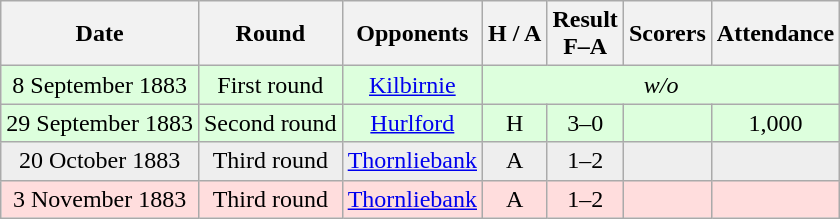<table class="wikitable" style="text-align:center">
<tr>
<th>Date</th>
<th>Round</th>
<th>Opponents</th>
<th>H / A</th>
<th>Result<br>F–A</th>
<th>Scorers</th>
<th>Attendance</th>
</tr>
<tr bgcolor=#ddffdd>
<td>8 September 1883</td>
<td>First round</td>
<td><a href='#'>Kilbirnie</a></td>
<td colspan="4"><em>w/o</em></td>
</tr>
<tr bgcolor=#ddffdd>
<td>29 September 1883</td>
<td>Second round</td>
<td><a href='#'>Hurlford</a></td>
<td>H</td>
<td>3–0</td>
<td></td>
<td>1,000</td>
</tr>
<tr bgcolor=#eeeeee>
<td>20 October 1883</td>
<td>Third round</td>
<td><a href='#'>Thornliebank</a></td>
<td>A</td>
<td>1–2</td>
<td></td>
<td></td>
</tr>
<tr bgcolor=#ffdddd>
<td>3 November 1883</td>
<td>Third round</td>
<td><a href='#'>Thornliebank</a></td>
<td>A</td>
<td>1–2</td>
<td></td>
<td></td>
</tr>
</table>
